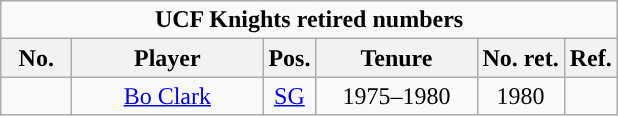<table class="wikitable sortable" style="text-align:center">
<tr>
<td colspan=6><strong>UCF Knights retired numbers</strong></td>
</tr>
<tr>
<th width=40px>No.</th>
<th width=120px>Player</th>
<th width=px>Pos.</th>
<th width=100px>Tenure</th>
<th width=px>No. ret.</th>
<th width=px>Ref.</th>
</tr>
<tr>
<td></td>
<td><a href='#'>Bo Clark</a></td>
<td><a href='#'>SG</a></td>
<td>1975–1980</td>
<td>1980</td>
<td></td>
</tr>
</table>
